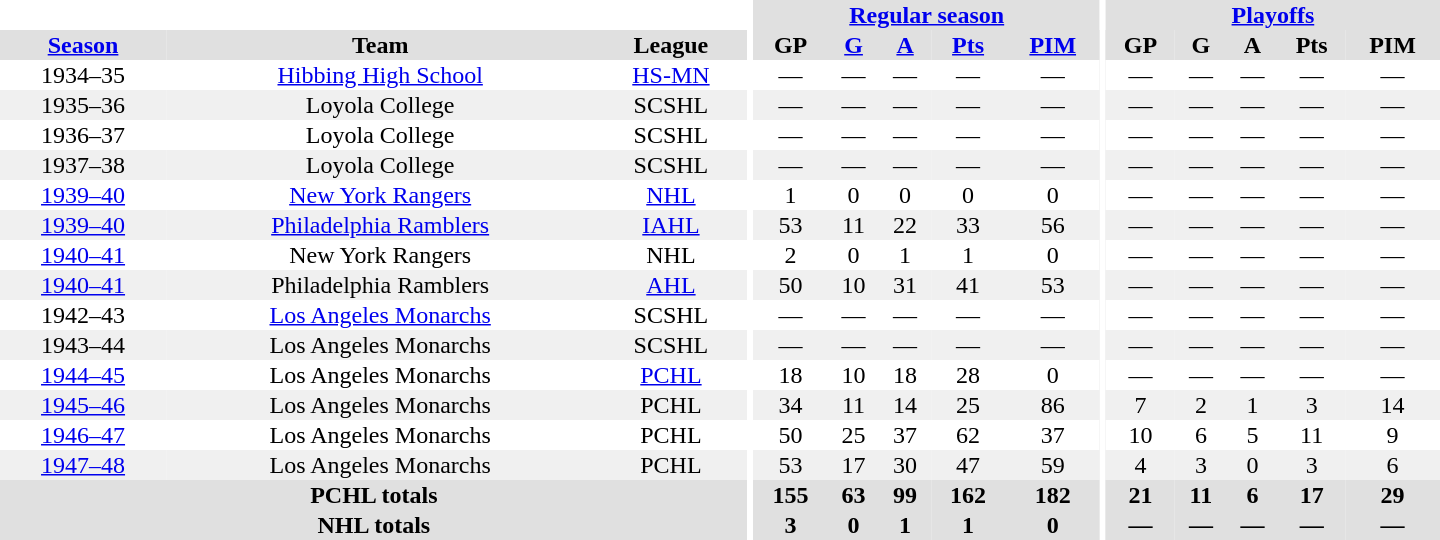<table border="0" cellpadding="1" cellspacing="0" style="text-align:center; width:60em">
<tr bgcolor="#e0e0e0">
<th colspan="3" bgcolor="#ffffff"></th>
<th rowspan="100" bgcolor="#ffffff"></th>
<th colspan="5"><a href='#'>Regular season</a></th>
<th rowspan="100" bgcolor="#ffffff"></th>
<th colspan="5"><a href='#'>Playoffs</a></th>
</tr>
<tr bgcolor="#e0e0e0">
<th><a href='#'>Season</a></th>
<th>Team</th>
<th>League</th>
<th>GP</th>
<th><a href='#'>G</a></th>
<th><a href='#'>A</a></th>
<th><a href='#'>Pts</a></th>
<th><a href='#'>PIM</a></th>
<th>GP</th>
<th>G</th>
<th>A</th>
<th>Pts</th>
<th>PIM</th>
</tr>
<tr>
<td>1934–35</td>
<td><a href='#'>Hibbing High School</a></td>
<td><a href='#'>HS-MN</a></td>
<td>—</td>
<td>—</td>
<td>—</td>
<td>—</td>
<td>—</td>
<td>—</td>
<td>—</td>
<td>—</td>
<td>—</td>
<td>—</td>
</tr>
<tr bgcolor="#f0f0f0">
<td>1935–36</td>
<td>Loyola College</td>
<td>SCSHL</td>
<td>—</td>
<td>—</td>
<td>—</td>
<td>—</td>
<td>—</td>
<td>—</td>
<td>—</td>
<td>—</td>
<td>—</td>
<td>—</td>
</tr>
<tr>
<td>1936–37</td>
<td>Loyola College</td>
<td>SCSHL</td>
<td>—</td>
<td>—</td>
<td>—</td>
<td>—</td>
<td>—</td>
<td>—</td>
<td>—</td>
<td>—</td>
<td>—</td>
<td>—</td>
</tr>
<tr bgcolor="#f0f0f0">
<td>1937–38</td>
<td>Loyola College</td>
<td>SCSHL</td>
<td>—</td>
<td>—</td>
<td>—</td>
<td>—</td>
<td>—</td>
<td>—</td>
<td>—</td>
<td>—</td>
<td>—</td>
<td>—</td>
</tr>
<tr>
<td><a href='#'>1939–40</a></td>
<td><a href='#'>New York Rangers</a></td>
<td><a href='#'>NHL</a></td>
<td>1</td>
<td>0</td>
<td>0</td>
<td>0</td>
<td>0</td>
<td>—</td>
<td>—</td>
<td>—</td>
<td>—</td>
<td>—</td>
</tr>
<tr bgcolor="#f0f0f0">
<td><a href='#'>1939–40</a></td>
<td><a href='#'>Philadelphia Ramblers</a></td>
<td><a href='#'>IAHL</a></td>
<td>53</td>
<td>11</td>
<td>22</td>
<td>33</td>
<td>56</td>
<td>—</td>
<td>—</td>
<td>—</td>
<td>—</td>
<td>—</td>
</tr>
<tr>
<td><a href='#'>1940–41</a></td>
<td>New York Rangers</td>
<td>NHL</td>
<td>2</td>
<td>0</td>
<td>1</td>
<td>1</td>
<td>0</td>
<td>—</td>
<td>—</td>
<td>—</td>
<td>—</td>
<td>—</td>
</tr>
<tr bgcolor="#f0f0f0">
<td><a href='#'>1940–41</a></td>
<td>Philadelphia Ramblers</td>
<td><a href='#'>AHL</a></td>
<td>50</td>
<td>10</td>
<td>31</td>
<td>41</td>
<td>53</td>
<td>—</td>
<td>—</td>
<td>—</td>
<td>—</td>
<td>—</td>
</tr>
<tr>
<td>1942–43</td>
<td><a href='#'>Los Angeles Monarchs</a></td>
<td>SCSHL</td>
<td>—</td>
<td>—</td>
<td>—</td>
<td>—</td>
<td>—</td>
<td>—</td>
<td>—</td>
<td>—</td>
<td>—</td>
<td>—</td>
</tr>
<tr bgcolor="#f0f0f0">
<td>1943–44</td>
<td>Los Angeles Monarchs</td>
<td>SCSHL</td>
<td>—</td>
<td>—</td>
<td>—</td>
<td>—</td>
<td>—</td>
<td>—</td>
<td>—</td>
<td>—</td>
<td>—</td>
<td>—</td>
</tr>
<tr>
<td><a href='#'>1944–45</a></td>
<td>Los Angeles Monarchs</td>
<td><a href='#'>PCHL</a></td>
<td>18</td>
<td>10</td>
<td>18</td>
<td>28</td>
<td>0</td>
<td>—</td>
<td>—</td>
<td>—</td>
<td>—</td>
<td>—</td>
</tr>
<tr bgcolor="#f0f0f0">
<td><a href='#'>1945–46</a></td>
<td>Los Angeles Monarchs</td>
<td>PCHL</td>
<td>34</td>
<td>11</td>
<td>14</td>
<td>25</td>
<td>86</td>
<td>7</td>
<td>2</td>
<td>1</td>
<td>3</td>
<td>14</td>
</tr>
<tr>
<td><a href='#'>1946–47</a></td>
<td>Los Angeles Monarchs</td>
<td>PCHL</td>
<td>50</td>
<td>25</td>
<td>37</td>
<td>62</td>
<td>37</td>
<td>10</td>
<td>6</td>
<td>5</td>
<td>11</td>
<td>9</td>
</tr>
<tr bgcolor="#f0f0f0">
<td><a href='#'>1947–48</a></td>
<td>Los Angeles Monarchs</td>
<td>PCHL</td>
<td>53</td>
<td>17</td>
<td>30</td>
<td>47</td>
<td>59</td>
<td>4</td>
<td>3</td>
<td>0</td>
<td>3</td>
<td>6</td>
</tr>
<tr bgcolor="#e0e0e0">
<th colspan="3">PCHL totals</th>
<th>155</th>
<th>63</th>
<th>99</th>
<th>162</th>
<th>182</th>
<th>21</th>
<th>11</th>
<th>6</th>
<th>17</th>
<th>29</th>
</tr>
<tr bgcolor="#e0e0e0">
<th colspan="3">NHL totals</th>
<th>3</th>
<th>0</th>
<th>1</th>
<th>1</th>
<th>0</th>
<th>—</th>
<th>—</th>
<th>—</th>
<th>—</th>
<th>—</th>
</tr>
</table>
